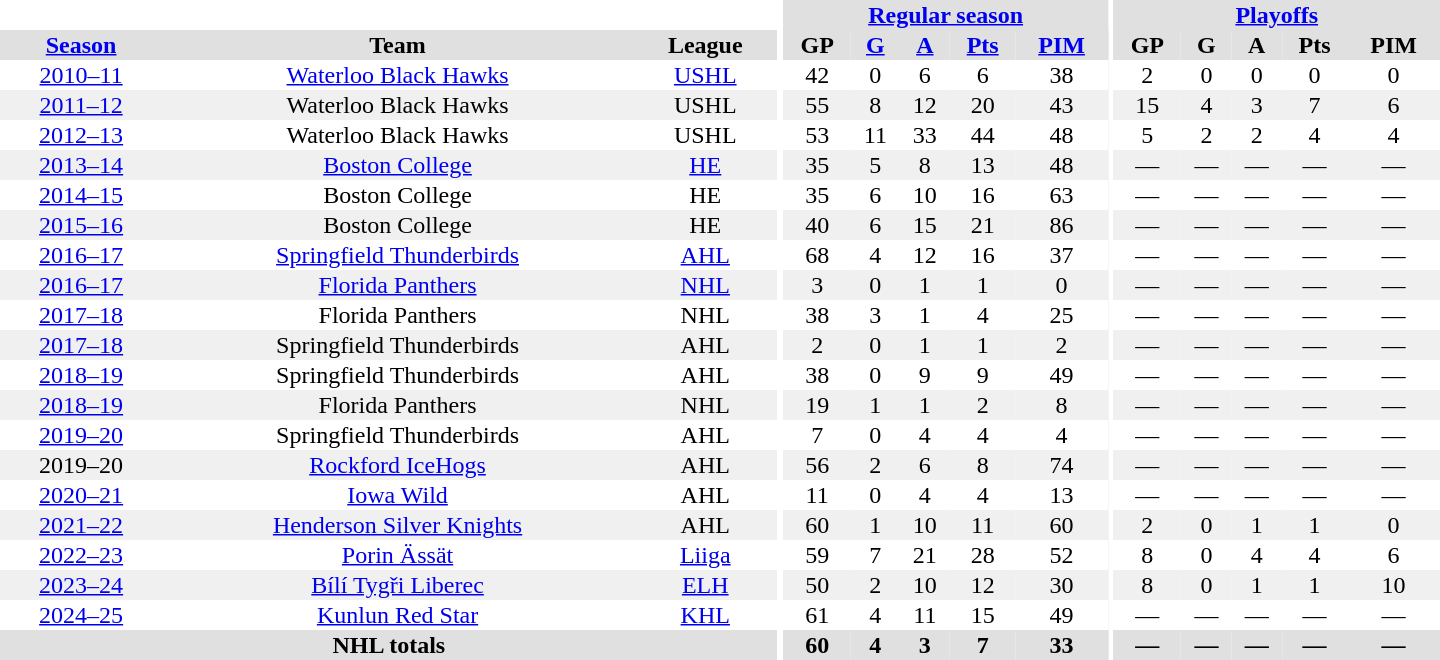<table border="0" cellpadding="1" cellspacing="0" style="text-align:center; width:60em">
<tr bgcolor="#e0e0e0">
<th colspan="3" bgcolor="#ffffff"></th>
<th rowspan="99" bgcolor="#ffffff"></th>
<th colspan="5"><a href='#'>Regular season</a></th>
<th rowspan="99" bgcolor="#ffffff"></th>
<th colspan="5"><a href='#'>Playoffs</a></th>
</tr>
<tr bgcolor="#e0e0e0">
<th><a href='#'>Season</a></th>
<th>Team</th>
<th>League</th>
<th>GP</th>
<th><a href='#'>G</a></th>
<th><a href='#'>A</a></th>
<th><a href='#'>Pts</a></th>
<th><a href='#'>PIM</a></th>
<th>GP</th>
<th>G</th>
<th>A</th>
<th>Pts</th>
<th>PIM</th>
</tr>
<tr>
<td><a href='#'>2010–11</a></td>
<td><a href='#'>Waterloo Black Hawks</a></td>
<td><a href='#'>USHL</a></td>
<td>42</td>
<td>0</td>
<td>6</td>
<td>6</td>
<td>38</td>
<td>2</td>
<td>0</td>
<td>0</td>
<td>0</td>
<td>0</td>
</tr>
<tr bgcolor="#f0f0f0">
<td><a href='#'>2011–12</a></td>
<td>Waterloo Black Hawks</td>
<td>USHL</td>
<td>55</td>
<td>8</td>
<td>12</td>
<td>20</td>
<td>43</td>
<td>15</td>
<td>4</td>
<td>3</td>
<td>7</td>
<td>6</td>
</tr>
<tr>
<td><a href='#'>2012–13</a></td>
<td>Waterloo Black Hawks</td>
<td>USHL</td>
<td>53</td>
<td>11</td>
<td>33</td>
<td>44</td>
<td>48</td>
<td>5</td>
<td>2</td>
<td>2</td>
<td>4</td>
<td>4</td>
</tr>
<tr bgcolor="#f0f0f0">
<td><a href='#'>2013–14</a></td>
<td><a href='#'>Boston College</a></td>
<td><a href='#'>HE</a></td>
<td>35</td>
<td>5</td>
<td>8</td>
<td>13</td>
<td>48</td>
<td>—</td>
<td>—</td>
<td>—</td>
<td>—</td>
<td>—</td>
</tr>
<tr>
<td><a href='#'>2014–15</a></td>
<td>Boston College</td>
<td>HE</td>
<td>35</td>
<td>6</td>
<td>10</td>
<td>16</td>
<td>63</td>
<td>—</td>
<td>—</td>
<td>—</td>
<td>—</td>
<td>—</td>
</tr>
<tr bgcolor="#f0f0f0">
<td><a href='#'>2015–16</a></td>
<td>Boston College</td>
<td>HE</td>
<td>40</td>
<td>6</td>
<td>15</td>
<td>21</td>
<td>86</td>
<td>—</td>
<td>—</td>
<td>—</td>
<td>—</td>
<td>—</td>
</tr>
<tr>
<td><a href='#'>2016–17</a></td>
<td><a href='#'>Springfield Thunderbirds</a></td>
<td><a href='#'>AHL</a></td>
<td>68</td>
<td>4</td>
<td>12</td>
<td>16</td>
<td>37</td>
<td>—</td>
<td>—</td>
<td>—</td>
<td>—</td>
<td>—</td>
</tr>
<tr bgcolor="#f0f0f0">
<td><a href='#'>2016–17</a></td>
<td><a href='#'>Florida Panthers</a></td>
<td><a href='#'>NHL</a></td>
<td>3</td>
<td>0</td>
<td>1</td>
<td>1</td>
<td>0</td>
<td>—</td>
<td>—</td>
<td>—</td>
<td>—</td>
<td>—</td>
</tr>
<tr>
<td><a href='#'>2017–18</a></td>
<td>Florida Panthers</td>
<td>NHL</td>
<td>38</td>
<td>3</td>
<td>1</td>
<td>4</td>
<td>25</td>
<td>—</td>
<td>—</td>
<td>—</td>
<td>—</td>
<td>—</td>
</tr>
<tr bgcolor="#f0f0f0">
<td><a href='#'>2017–18</a></td>
<td>Springfield Thunderbirds</td>
<td>AHL</td>
<td>2</td>
<td>0</td>
<td>1</td>
<td>1</td>
<td>2</td>
<td>—</td>
<td>—</td>
<td>—</td>
<td>—</td>
<td>—</td>
</tr>
<tr>
<td><a href='#'>2018–19</a></td>
<td>Springfield Thunderbirds</td>
<td>AHL</td>
<td>38</td>
<td>0</td>
<td>9</td>
<td>9</td>
<td>49</td>
<td>—</td>
<td>—</td>
<td>—</td>
<td>—</td>
<td>—</td>
</tr>
<tr bgcolor="#f0f0f0">
<td><a href='#'>2018–19</a></td>
<td>Florida Panthers</td>
<td>NHL</td>
<td>19</td>
<td>1</td>
<td>1</td>
<td>2</td>
<td>8</td>
<td>—</td>
<td>—</td>
<td>—</td>
<td>—</td>
<td>—</td>
</tr>
<tr>
<td><a href='#'>2019–20</a></td>
<td>Springfield Thunderbirds</td>
<td>AHL</td>
<td>7</td>
<td>0</td>
<td>4</td>
<td>4</td>
<td>4</td>
<td>—</td>
<td>—</td>
<td>—</td>
<td>—</td>
<td>—</td>
</tr>
<tr bgcolor="#f0f0f0">
<td>2019–20</td>
<td><a href='#'>Rockford IceHogs</a></td>
<td>AHL</td>
<td>56</td>
<td>2</td>
<td>6</td>
<td>8</td>
<td>74</td>
<td>—</td>
<td>—</td>
<td>—</td>
<td>—</td>
<td>—</td>
</tr>
<tr>
<td><a href='#'>2020–21</a></td>
<td><a href='#'>Iowa Wild</a></td>
<td>AHL</td>
<td>11</td>
<td>0</td>
<td>4</td>
<td>4</td>
<td>13</td>
<td>—</td>
<td>—</td>
<td>—</td>
<td>—</td>
<td>—</td>
</tr>
<tr bgcolor="#f0f0f0">
<td><a href='#'>2021–22</a></td>
<td><a href='#'>Henderson Silver Knights</a></td>
<td>AHL</td>
<td>60</td>
<td>1</td>
<td>10</td>
<td>11</td>
<td>60</td>
<td>2</td>
<td>0</td>
<td>1</td>
<td>1</td>
<td>0</td>
</tr>
<tr>
<td><a href='#'>2022–23</a></td>
<td><a href='#'>Porin Ässät</a></td>
<td><a href='#'>Liiga</a></td>
<td>59</td>
<td>7</td>
<td>21</td>
<td>28</td>
<td>52</td>
<td>8</td>
<td>0</td>
<td>4</td>
<td>4</td>
<td>6</td>
</tr>
<tr bgcolor="#f0f0f0">
<td><a href='#'>2023–24</a></td>
<td><a href='#'>Bílí Tygři Liberec</a></td>
<td><a href='#'>ELH</a></td>
<td>50</td>
<td>2</td>
<td>10</td>
<td>12</td>
<td>30</td>
<td>8</td>
<td>0</td>
<td>1</td>
<td>1</td>
<td>10</td>
</tr>
<tr>
<td><a href='#'>2024–25</a></td>
<td><a href='#'>Kunlun Red Star</a></td>
<td><a href='#'>KHL</a></td>
<td>61</td>
<td>4</td>
<td>11</td>
<td>15</td>
<td>49</td>
<td>—</td>
<td>—</td>
<td>—</td>
<td>—</td>
<td>—</td>
</tr>
<tr style="background:#e0e0e0;">
<th colspan="3">NHL totals</th>
<th>60</th>
<th>4</th>
<th>3</th>
<th>7</th>
<th>33</th>
<th>—</th>
<th>—</th>
<th>—</th>
<th>—</th>
<th>—</th>
</tr>
</table>
